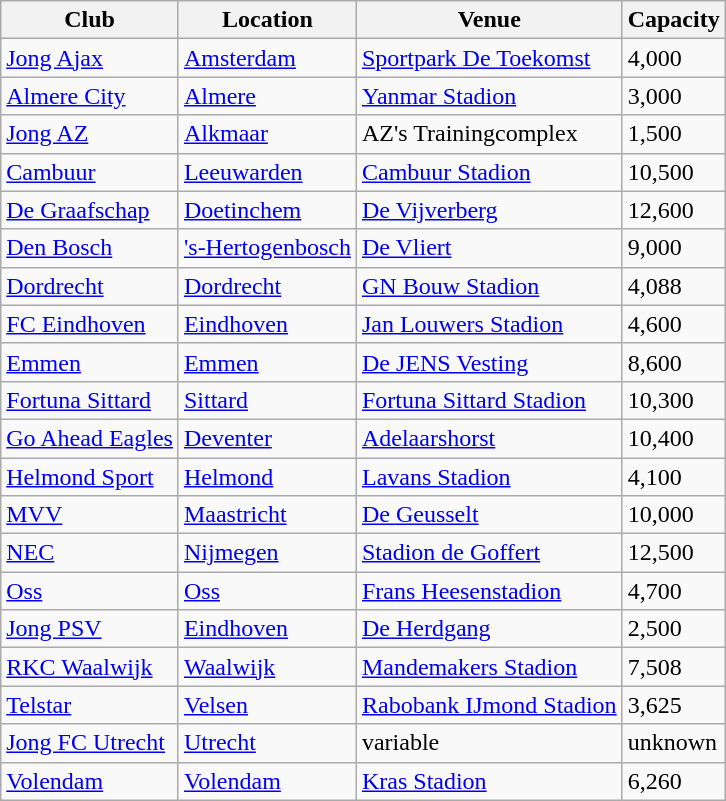<table class="wikitable sortable">
<tr>
<th>Club</th>
<th>Location</th>
<th>Venue</th>
<th>Capacity</th>
</tr>
<tr>
<td><a href='#'>Jong Ajax</a></td>
<td><a href='#'>Amsterdam</a></td>
<td><a href='#'>Sportpark De Toekomst</a></td>
<td>4,000</td>
</tr>
<tr>
<td><a href='#'>Almere City</a></td>
<td><a href='#'>Almere</a></td>
<td><a href='#'>Yanmar Stadion</a></td>
<td>3,000</td>
</tr>
<tr>
<td><a href='#'>Jong AZ</a></td>
<td><a href='#'>Alkmaar</a></td>
<td>AZ's Trainingcomplex</td>
<td>1,500</td>
</tr>
<tr>
<td><a href='#'>Cambuur</a></td>
<td><a href='#'>Leeuwarden</a></td>
<td><a href='#'>Cambuur Stadion</a></td>
<td>10,500</td>
</tr>
<tr>
<td><a href='#'>De Graafschap</a></td>
<td><a href='#'>Doetinchem</a></td>
<td><a href='#'>De Vijverberg</a></td>
<td>12,600</td>
</tr>
<tr>
<td><a href='#'>Den Bosch</a></td>
<td><a href='#'>'s-Hertogenbosch</a></td>
<td><a href='#'>De Vliert</a></td>
<td>9,000</td>
</tr>
<tr>
<td><a href='#'>Dordrecht</a></td>
<td><a href='#'>Dordrecht</a></td>
<td><a href='#'>GN Bouw Stadion</a></td>
<td>4,088</td>
</tr>
<tr>
<td><a href='#'>FC Eindhoven</a></td>
<td><a href='#'>Eindhoven</a></td>
<td><a href='#'>Jan Louwers Stadion</a></td>
<td>4,600</td>
</tr>
<tr>
<td><a href='#'>Emmen</a></td>
<td><a href='#'>Emmen</a></td>
<td><a href='#'>De JENS Vesting</a></td>
<td>8,600</td>
</tr>
<tr>
<td><a href='#'>Fortuna Sittard</a></td>
<td><a href='#'>Sittard</a></td>
<td><a href='#'>Fortuna Sittard Stadion</a></td>
<td>10,300</td>
</tr>
<tr>
<td><a href='#'>Go Ahead Eagles</a></td>
<td><a href='#'>Deventer</a></td>
<td><a href='#'>Adelaarshorst</a></td>
<td>10,400</td>
</tr>
<tr>
<td><a href='#'>Helmond Sport</a></td>
<td><a href='#'>Helmond</a></td>
<td><a href='#'>Lavans Stadion</a></td>
<td>4,100</td>
</tr>
<tr>
<td><a href='#'>MVV</a></td>
<td><a href='#'>Maastricht</a></td>
<td><a href='#'>De Geusselt</a></td>
<td>10,000</td>
</tr>
<tr>
<td><a href='#'>NEC</a></td>
<td><a href='#'>Nijmegen</a></td>
<td><a href='#'>Stadion de Goffert</a></td>
<td>12,500</td>
</tr>
<tr>
<td><a href='#'>Oss</a></td>
<td><a href='#'>Oss</a></td>
<td><a href='#'>Frans Heesenstadion</a></td>
<td>4,700</td>
</tr>
<tr>
<td><a href='#'>Jong PSV</a></td>
<td><a href='#'>Eindhoven</a></td>
<td><a href='#'>De Herdgang</a></td>
<td>2,500</td>
</tr>
<tr>
<td><a href='#'>RKC Waalwijk</a></td>
<td><a href='#'>Waalwijk</a></td>
<td><a href='#'>Mandemakers Stadion</a></td>
<td>7,508</td>
</tr>
<tr>
<td><a href='#'>Telstar</a></td>
<td><a href='#'>Velsen</a></td>
<td><a href='#'>Rabobank IJmond Stadion</a></td>
<td>3,625</td>
</tr>
<tr>
<td><a href='#'>Jong FC Utrecht</a></td>
<td><a href='#'>Utrecht</a></td>
<td>variable</td>
<td>unknown</td>
</tr>
<tr>
<td><a href='#'>Volendam</a></td>
<td><a href='#'>Volendam</a></td>
<td><a href='#'>Kras Stadion</a></td>
<td>6,260</td>
</tr>
</table>
